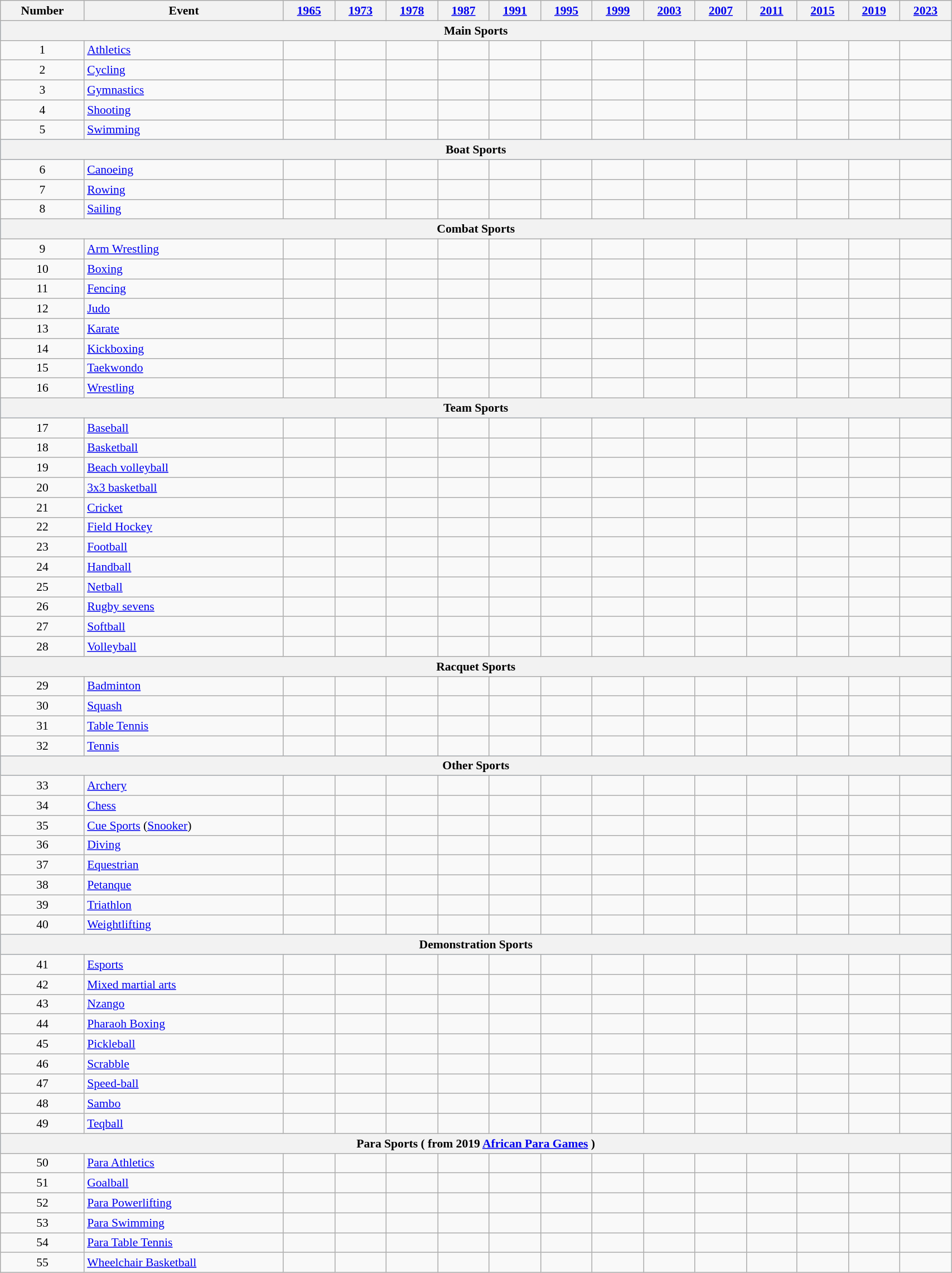<table class="wikitable sortable" width=90% style="font-size:90%; text-align:left;">
<tr>
<th>Number</th>
<th>Event</th>
<th><a href='#'>1965</a></th>
<th><a href='#'>1973</a></th>
<th><a href='#'>1978</a></th>
<th><a href='#'>1987</a></th>
<th><a href='#'>1991</a></th>
<th><a href='#'>1995</a></th>
<th><a href='#'>1999</a></th>
<th><a href='#'>2003</a></th>
<th><a href='#'>2007</a></th>
<th><a href='#'>2011</a></th>
<th><a href='#'>2015</a></th>
<th><a href='#'>2019</a></th>
<th><a href='#'>2023</a></th>
</tr>
<tr style="background:#9acdff;">
<th colspan="15">Main Sports</th>
</tr>
<tr>
<td align=center>1</td>
<td><a href='#'>Athletics</a></td>
<td></td>
<td></td>
<td></td>
<td></td>
<td></td>
<td></td>
<td></td>
<td></td>
<td></td>
<td></td>
<td></td>
<td></td>
<td></td>
</tr>
<tr>
<td align=center>2</td>
<td><a href='#'>Cycling</a></td>
<td></td>
<td></td>
<td></td>
<td></td>
<td></td>
<td></td>
<td></td>
<td></td>
<td></td>
<td></td>
<td></td>
<td></td>
<td></td>
</tr>
<tr>
<td align=center>3</td>
<td><a href='#'>Gymnastics</a></td>
<td></td>
<td></td>
<td></td>
<td></td>
<td></td>
<td></td>
<td></td>
<td></td>
<td></td>
<td></td>
<td></td>
<td></td>
<td></td>
</tr>
<tr>
<td align=center>4</td>
<td><a href='#'>Shooting</a></td>
<td></td>
<td></td>
<td></td>
<td></td>
<td></td>
<td></td>
<td></td>
<td></td>
<td></td>
<td></td>
<td></td>
<td></td>
<td></td>
</tr>
<tr>
<td align=center>5</td>
<td><a href='#'>Swimming</a></td>
<td></td>
<td></td>
<td></td>
<td></td>
<td></td>
<td></td>
<td></td>
<td></td>
<td></td>
<td></td>
<td></td>
<td></td>
<td></td>
</tr>
<tr style="background:#9acdff;">
<th colspan="15">Boat Sports</th>
</tr>
<tr>
<td align=center>6</td>
<td><a href='#'>Canoeing</a></td>
<td></td>
<td></td>
<td></td>
<td></td>
<td></td>
<td></td>
<td></td>
<td></td>
<td></td>
<td></td>
<td></td>
<td></td>
<td></td>
</tr>
<tr>
<td align=center>7</td>
<td><a href='#'>Rowing</a></td>
<td></td>
<td></td>
<td></td>
<td></td>
<td></td>
<td></td>
<td></td>
<td></td>
<td></td>
<td></td>
<td></td>
<td></td>
<td></td>
</tr>
<tr>
<td align=center>8</td>
<td><a href='#'>Sailing</a></td>
<td></td>
<td></td>
<td></td>
<td></td>
<td></td>
<td></td>
<td></td>
<td></td>
<td></td>
<td></td>
<td></td>
<td></td>
<td></td>
</tr>
<tr style="background:#9acdff;">
<th colspan="15">Combat Sports</th>
</tr>
<tr>
<td align=center>9</td>
<td><a href='#'>Arm Wrestling</a></td>
<td></td>
<td></td>
<td></td>
<td></td>
<td></td>
<td></td>
<td></td>
<td></td>
<td></td>
<td></td>
<td></td>
<td></td>
<td></td>
</tr>
<tr>
<td align="center">10</td>
<td><a href='#'>Boxing</a></td>
<td></td>
<td></td>
<td></td>
<td></td>
<td></td>
<td></td>
<td></td>
<td></td>
<td></td>
<td></td>
<td></td>
<td></td>
<td></td>
</tr>
<tr>
<td align="center">11</td>
<td><a href='#'>Fencing</a></td>
<td></td>
<td></td>
<td></td>
<td></td>
<td></td>
<td></td>
<td></td>
<td></td>
<td></td>
<td></td>
<td></td>
<td></td>
<td></td>
</tr>
<tr>
<td align="center">12</td>
<td><a href='#'>Judo</a></td>
<td></td>
<td></td>
<td></td>
<td></td>
<td></td>
<td></td>
<td></td>
<td></td>
<td></td>
<td></td>
<td></td>
<td></td>
<td></td>
</tr>
<tr>
<td align="center">13</td>
<td><a href='#'>Karate</a></td>
<td></td>
<td></td>
<td></td>
<td></td>
<td></td>
<td></td>
<td></td>
<td></td>
<td></td>
<td></td>
<td></td>
<td></td>
<td></td>
</tr>
<tr>
<td align="center">14</td>
<td><a href='#'>Kickboxing</a></td>
<td></td>
<td></td>
<td></td>
<td></td>
<td></td>
<td></td>
<td></td>
<td></td>
<td></td>
<td></td>
<td></td>
<td></td>
<td></td>
</tr>
<tr>
<td align="center">15</td>
<td><a href='#'>Taekwondo</a></td>
<td></td>
<td></td>
<td></td>
<td></td>
<td></td>
<td></td>
<td></td>
<td></td>
<td></td>
<td></td>
<td></td>
<td></td>
<td></td>
</tr>
<tr>
<td align="center">16</td>
<td><a href='#'>Wrestling</a></td>
<td></td>
<td></td>
<td></td>
<td></td>
<td></td>
<td></td>
<td></td>
<td></td>
<td></td>
<td></td>
<td></td>
<td></td>
<td></td>
</tr>
<tr style="background:#9acdff;">
<th colspan="15">Team Sports</th>
</tr>
<tr>
<td align=center>17</td>
<td><a href='#'>Baseball</a></td>
<td></td>
<td></td>
<td></td>
<td></td>
<td></td>
<td></td>
<td></td>
<td></td>
<td></td>
<td></td>
<td></td>
<td></td>
<td></td>
</tr>
<tr>
<td align=center>18</td>
<td><a href='#'>Basketball</a></td>
<td></td>
<td></td>
<td></td>
<td></td>
<td></td>
<td></td>
<td></td>
<td></td>
<td></td>
<td></td>
<td></td>
<td></td>
<td></td>
</tr>
<tr>
<td align=center>19</td>
<td><a href='#'>Beach volleyball</a></td>
<td></td>
<td></td>
<td></td>
<td></td>
<td></td>
<td></td>
<td></td>
<td></td>
<td></td>
<td></td>
<td></td>
<td></td>
<td></td>
</tr>
<tr>
<td align=center>20</td>
<td><a href='#'>3x3 basketball</a></td>
<td></td>
<td></td>
<td></td>
<td></td>
<td></td>
<td></td>
<td></td>
<td></td>
<td></td>
<td></td>
<td></td>
<td></td>
<td></td>
</tr>
<tr>
<td align=center>21</td>
<td><a href='#'>Cricket</a></td>
<td></td>
<td></td>
<td></td>
<td></td>
<td></td>
<td></td>
<td></td>
<td></td>
<td></td>
<td></td>
<td></td>
<td></td>
<td></td>
</tr>
<tr>
<td align="center">22</td>
<td><a href='#'>Field Hockey</a></td>
<td></td>
<td></td>
<td></td>
<td></td>
<td></td>
<td></td>
<td></td>
<td></td>
<td></td>
<td></td>
<td></td>
<td></td>
<td></td>
</tr>
<tr>
<td align="center">23</td>
<td><a href='#'>Football</a></td>
<td></td>
<td></td>
<td></td>
<td></td>
<td></td>
<td></td>
<td></td>
<td></td>
<td></td>
<td></td>
<td></td>
<td></td>
<td></td>
</tr>
<tr>
<td align="center">24</td>
<td><a href='#'>Handball</a></td>
<td></td>
<td></td>
<td></td>
<td></td>
<td></td>
<td></td>
<td></td>
<td></td>
<td></td>
<td></td>
<td></td>
<td></td>
<td></td>
</tr>
<tr>
<td align="center">25</td>
<td><a href='#'>Netball</a></td>
<td></td>
<td></td>
<td></td>
<td></td>
<td></td>
<td></td>
<td></td>
<td></td>
<td></td>
<td></td>
<td></td>
<td></td>
<td></td>
</tr>
<tr>
<td align="center">26</td>
<td><a href='#'>Rugby sevens</a></td>
<td></td>
<td></td>
<td></td>
<td></td>
<td></td>
<td></td>
<td></td>
<td></td>
<td></td>
<td></td>
<td></td>
<td></td>
<td></td>
</tr>
<tr>
<td align="center">27</td>
<td><a href='#'>Softball</a></td>
<td></td>
<td></td>
<td></td>
<td></td>
<td></td>
<td></td>
<td></td>
<td></td>
<td></td>
<td></td>
<td></td>
<td></td>
<td></td>
</tr>
<tr>
<td align="center">28</td>
<td><a href='#'>Volleyball</a></td>
<td></td>
<td></td>
<td></td>
<td></td>
<td></td>
<td></td>
<td></td>
<td></td>
<td></td>
<td></td>
<td></td>
<td></td>
<td></td>
</tr>
<tr style="background:#9acdff;">
<th colspan="15">Racquet Sports</th>
</tr>
<tr>
<td align=center>29</td>
<td><a href='#'>Badminton</a></td>
<td></td>
<td></td>
<td></td>
<td></td>
<td></td>
<td></td>
<td></td>
<td></td>
<td></td>
<td></td>
<td></td>
<td></td>
<td></td>
</tr>
<tr>
<td align=center>30</td>
<td><a href='#'>Squash</a></td>
<td></td>
<td></td>
<td></td>
<td></td>
<td></td>
<td></td>
<td></td>
<td></td>
<td></td>
<td></td>
<td></td>
<td></td>
<td></td>
</tr>
<tr>
<td align=center>31</td>
<td><a href='#'>Table Tennis</a></td>
<td></td>
<td></td>
<td></td>
<td></td>
<td></td>
<td></td>
<td></td>
<td></td>
<td></td>
<td></td>
<td></td>
<td></td>
<td></td>
</tr>
<tr>
<td align=center>32</td>
<td><a href='#'>Tennis</a></td>
<td></td>
<td></td>
<td></td>
<td></td>
<td></td>
<td></td>
<td></td>
<td></td>
<td></td>
<td></td>
<td></td>
<td></td>
<td></td>
</tr>
<tr style="background:#9acdff;">
<th colspan="15">Other Sports</th>
</tr>
<tr>
<td align=center>33</td>
<td><a href='#'>Archery</a></td>
<td></td>
<td></td>
<td></td>
<td></td>
<td></td>
<td></td>
<td></td>
<td></td>
<td></td>
<td></td>
<td></td>
<td></td>
<td></td>
</tr>
<tr>
<td align=center>34</td>
<td><a href='#'>Chess</a></td>
<td></td>
<td></td>
<td></td>
<td></td>
<td></td>
<td></td>
<td></td>
<td></td>
<td></td>
<td></td>
<td></td>
<td></td>
<td></td>
</tr>
<tr>
<td align=center>35</td>
<td><a href='#'>Cue Sports</a> (<a href='#'>Snooker</a>)</td>
<td></td>
<td></td>
<td></td>
<td></td>
<td></td>
<td></td>
<td></td>
<td></td>
<td></td>
<td></td>
<td></td>
<td></td>
<td></td>
</tr>
<tr>
<td align=center>36</td>
<td><a href='#'>Diving</a></td>
<td></td>
<td></td>
<td></td>
<td></td>
<td></td>
<td></td>
<td></td>
<td></td>
<td></td>
<td></td>
<td></td>
<td></td>
<td></td>
</tr>
<tr>
<td align=center>37</td>
<td><a href='#'>Equestrian</a></td>
<td></td>
<td></td>
<td></td>
<td></td>
<td></td>
<td></td>
<td></td>
<td></td>
<td></td>
<td></td>
<td></td>
<td></td>
<td></td>
</tr>
<tr>
<td align=center>38</td>
<td><a href='#'>Petanque</a></td>
<td></td>
<td></td>
<td></td>
<td></td>
<td></td>
<td></td>
<td></td>
<td></td>
<td></td>
<td></td>
<td></td>
<td></td>
<td></td>
</tr>
<tr>
<td align=center>39</td>
<td><a href='#'>Triathlon</a></td>
<td></td>
<td></td>
<td></td>
<td></td>
<td></td>
<td></td>
<td></td>
<td></td>
<td></td>
<td></td>
<td></td>
<td></td>
<td></td>
</tr>
<tr>
<td align=center>40</td>
<td><a href='#'>Weightlifting</a></td>
<td></td>
<td></td>
<td></td>
<td></td>
<td></td>
<td></td>
<td></td>
<td></td>
<td></td>
<td></td>
<td></td>
<td></td>
<td></td>
</tr>
<tr style="background:#9acdff;">
<th colspan="15">Demonstration Sports</th>
</tr>
<tr>
<td align=center>41</td>
<td><a href='#'>Esports</a></td>
<td></td>
<td></td>
<td></td>
<td></td>
<td></td>
<td></td>
<td></td>
<td></td>
<td></td>
<td></td>
<td></td>
<td></td>
<td></td>
</tr>
<tr>
<td align=center>42</td>
<td><a href='#'>Mixed martial arts</a></td>
<td></td>
<td></td>
<td></td>
<td></td>
<td></td>
<td></td>
<td></td>
<td></td>
<td></td>
<td></td>
<td></td>
<td></td>
<td></td>
</tr>
<tr>
<td align=center>43</td>
<td><a href='#'>Nzango</a></td>
<td></td>
<td></td>
<td></td>
<td></td>
<td></td>
<td></td>
<td></td>
<td></td>
<td></td>
<td></td>
<td></td>
<td></td>
<td></td>
</tr>
<tr>
<td align=center>44</td>
<td><a href='#'>Pharaoh Boxing</a></td>
<td></td>
<td></td>
<td></td>
<td></td>
<td></td>
<td></td>
<td></td>
<td></td>
<td></td>
<td></td>
<td></td>
<td></td>
<td></td>
</tr>
<tr>
<td align=center>45</td>
<td><a href='#'>Pickleball</a></td>
<td></td>
<td></td>
<td></td>
<td></td>
<td></td>
<td></td>
<td></td>
<td></td>
<td></td>
<td></td>
<td></td>
<td></td>
<td></td>
</tr>
<tr>
<td align=center>46</td>
<td><a href='#'>Scrabble</a></td>
<td></td>
<td></td>
<td></td>
<td></td>
<td></td>
<td></td>
<td></td>
<td></td>
<td></td>
<td></td>
<td></td>
<td></td>
<td></td>
</tr>
<tr>
<td align=center>47</td>
<td><a href='#'>Speed-ball</a></td>
<td></td>
<td></td>
<td></td>
<td></td>
<td></td>
<td></td>
<td></td>
<td></td>
<td></td>
<td></td>
<td></td>
<td></td>
<td></td>
</tr>
<tr>
<td align=center>48</td>
<td><a href='#'>Sambo</a></td>
<td></td>
<td></td>
<td></td>
<td></td>
<td></td>
<td></td>
<td></td>
<td></td>
<td></td>
<td></td>
<td></td>
<td></td>
<td></td>
</tr>
<tr>
<td align=center>49</td>
<td><a href='#'>Teqball</a></td>
<td></td>
<td></td>
<td></td>
<td></td>
<td></td>
<td></td>
<td></td>
<td></td>
<td></td>
<td></td>
<td></td>
<td></td>
<td></td>
</tr>
<tr style="background:#9acdff;">
<th colspan="15">Para Sports ( from 2019 <a href='#'>African Para Games</a> )</th>
</tr>
<tr>
<td align=center>50</td>
<td><a href='#'>Para Athletics</a></td>
<td></td>
<td></td>
<td></td>
<td></td>
<td></td>
<td></td>
<td></td>
<td></td>
<td></td>
<td></td>
<td></td>
<td></td>
<td></td>
</tr>
<tr>
<td align=center>51</td>
<td><a href='#'>Goalball</a></td>
<td></td>
<td></td>
<td></td>
<td></td>
<td></td>
<td></td>
<td></td>
<td></td>
<td></td>
<td></td>
<td></td>
<td></td>
<td></td>
</tr>
<tr>
<td align=center>52</td>
<td><a href='#'>Para Powerlifting</a></td>
<td></td>
<td></td>
<td></td>
<td></td>
<td></td>
<td></td>
<td></td>
<td></td>
<td></td>
<td></td>
<td></td>
<td></td>
<td></td>
</tr>
<tr>
<td align=center>53</td>
<td><a href='#'>Para Swimming</a></td>
<td></td>
<td></td>
<td></td>
<td></td>
<td></td>
<td></td>
<td></td>
<td></td>
<td></td>
<td></td>
<td></td>
<td></td>
<td></td>
</tr>
<tr>
<td align=center>54</td>
<td><a href='#'>Para Table Tennis</a></td>
<td></td>
<td></td>
<td></td>
<td></td>
<td></td>
<td></td>
<td></td>
<td></td>
<td></td>
<td></td>
<td></td>
<td></td>
<td></td>
</tr>
<tr>
<td align=center>55</td>
<td><a href='#'>Wheelchair Basketball</a></td>
<td></td>
<td></td>
<td></td>
<td></td>
<td></td>
<td></td>
<td></td>
<td></td>
<td></td>
<td></td>
<td></td>
<td></td>
<td></td>
</tr>
</table>
